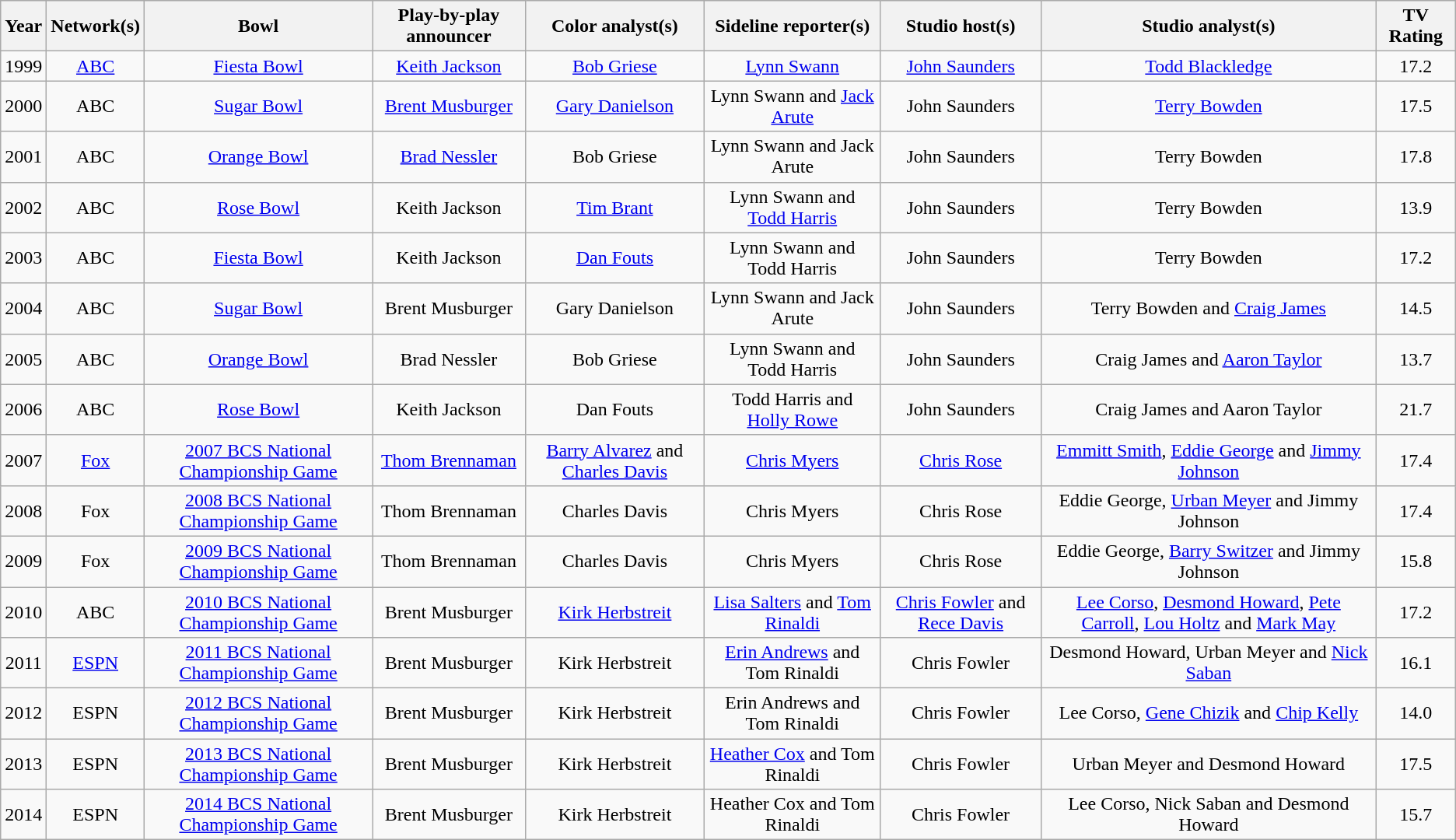<table class="wikitable">
<tr style="background:#efefef;">
<th>Year</th>
<th>Network(s)</th>
<th>Bowl</th>
<th>Play-by-play announcer</th>
<th>Color analyst(s)</th>
<th>Sideline reporter(s)</th>
<th>Studio host(s)</th>
<th>Studio analyst(s)</th>
<th>TV Rating</th>
</tr>
<tr style="text-align:center;">
<td>1999</td>
<td><a href='#'>ABC</a></td>
<td><a href='#'>Fiesta Bowl</a></td>
<td><a href='#'>Keith Jackson</a></td>
<td><a href='#'>Bob Griese</a></td>
<td><a href='#'>Lynn Swann</a></td>
<td><a href='#'>John Saunders</a></td>
<td><a href='#'>Todd Blackledge</a></td>
<td>17.2</td>
</tr>
<tr style="text-align:center;">
<td>2000</td>
<td>ABC</td>
<td><a href='#'>Sugar Bowl</a></td>
<td><a href='#'>Brent Musburger</a></td>
<td><a href='#'>Gary Danielson</a></td>
<td>Lynn Swann and <a href='#'>Jack Arute</a></td>
<td>John Saunders</td>
<td><a href='#'>Terry Bowden</a></td>
<td>17.5</td>
</tr>
<tr style="text-align:center;">
<td>2001</td>
<td>ABC</td>
<td><a href='#'>Orange Bowl</a></td>
<td><a href='#'>Brad Nessler</a></td>
<td>Bob Griese</td>
<td>Lynn Swann and Jack Arute</td>
<td>John Saunders</td>
<td>Terry Bowden</td>
<td>17.8</td>
</tr>
<tr style="text-align:center;">
<td>2002</td>
<td>ABC</td>
<td><a href='#'>Rose Bowl</a></td>
<td>Keith Jackson</td>
<td><a href='#'>Tim Brant</a></td>
<td>Lynn Swann and <a href='#'>Todd Harris</a></td>
<td>John Saunders</td>
<td>Terry Bowden</td>
<td>13.9</td>
</tr>
<tr style="text-align:center;">
<td>2003</td>
<td>ABC</td>
<td><a href='#'>Fiesta Bowl</a></td>
<td>Keith Jackson</td>
<td><a href='#'>Dan Fouts</a></td>
<td>Lynn Swann and Todd Harris</td>
<td>John Saunders</td>
<td>Terry Bowden</td>
<td>17.2</td>
</tr>
<tr style="text-align:center;">
<td>2004</td>
<td>ABC</td>
<td><a href='#'>Sugar Bowl</a></td>
<td>Brent Musburger</td>
<td>Gary Danielson</td>
<td>Lynn Swann and Jack Arute</td>
<td>John Saunders</td>
<td>Terry Bowden and <a href='#'>Craig James</a></td>
<td>14.5</td>
</tr>
<tr style="text-align:center;">
<td>2005</td>
<td>ABC</td>
<td><a href='#'>Orange Bowl</a></td>
<td>Brad Nessler</td>
<td>Bob Griese</td>
<td>Lynn Swann and Todd Harris</td>
<td>John Saunders</td>
<td>Craig James and <a href='#'>Aaron Taylor</a></td>
<td>13.7</td>
</tr>
<tr style="text-align:center;">
<td>2006</td>
<td>ABC</td>
<td><a href='#'>Rose Bowl</a></td>
<td>Keith Jackson</td>
<td>Dan Fouts</td>
<td>Todd Harris and <a href='#'>Holly Rowe</a></td>
<td>John Saunders</td>
<td>Craig James and Aaron Taylor</td>
<td>21.7</td>
</tr>
<tr style="text-align:center;">
<td>2007</td>
<td><a href='#'>Fox</a></td>
<td><a href='#'>2007 BCS National Championship Game</a></td>
<td><a href='#'>Thom Brennaman</a></td>
<td><a href='#'>Barry Alvarez</a> and <a href='#'>Charles Davis</a></td>
<td><a href='#'>Chris Myers</a></td>
<td><a href='#'>Chris Rose</a></td>
<td><a href='#'>Emmitt Smith</a>, <a href='#'>Eddie George</a> and <a href='#'>Jimmy Johnson</a></td>
<td>17.4</td>
</tr>
<tr style="text-align:center;">
<td>2008</td>
<td>Fox</td>
<td><a href='#'>2008 BCS National Championship Game</a></td>
<td>Thom Brennaman</td>
<td>Charles Davis</td>
<td>Chris Myers</td>
<td>Chris Rose</td>
<td>Eddie George, <a href='#'>Urban Meyer</a> and Jimmy Johnson</td>
<td>17.4</td>
</tr>
<tr style="text-align:center;">
<td>2009</td>
<td>Fox</td>
<td><a href='#'>2009 BCS National Championship Game</a></td>
<td>Thom Brennaman</td>
<td>Charles Davis</td>
<td>Chris Myers</td>
<td>Chris Rose</td>
<td>Eddie George, <a href='#'>Barry Switzer</a> and Jimmy Johnson</td>
<td>15.8</td>
</tr>
<tr style="text-align:center;">
<td>2010</td>
<td>ABC</td>
<td><a href='#'>2010 BCS National Championship Game</a></td>
<td>Brent Musburger</td>
<td><a href='#'>Kirk Herbstreit</a></td>
<td><a href='#'>Lisa Salters</a> and <a href='#'>Tom Rinaldi</a></td>
<td><a href='#'>Chris Fowler</a> and <a href='#'>Rece Davis</a></td>
<td><a href='#'>Lee Corso</a>, <a href='#'>Desmond Howard</a>, <a href='#'>Pete Carroll</a>, <a href='#'>Lou Holtz</a> and <a href='#'>Mark May</a></td>
<td>17.2</td>
</tr>
<tr style="text-align:center;">
<td>2011</td>
<td><a href='#'>ESPN</a></td>
<td><a href='#'>2011 BCS National Championship Game</a></td>
<td>Brent Musburger</td>
<td>Kirk Herbstreit</td>
<td><a href='#'>Erin Andrews</a> and Tom Rinaldi</td>
<td>Chris Fowler</td>
<td>Desmond Howard, Urban Meyer and <a href='#'>Nick Saban</a></td>
<td>16.1</td>
</tr>
<tr style="text-align:center;">
<td>2012</td>
<td>ESPN</td>
<td><a href='#'>2012 BCS National Championship Game</a></td>
<td>Brent Musburger</td>
<td>Kirk Herbstreit</td>
<td>Erin Andrews and Tom Rinaldi</td>
<td>Chris Fowler</td>
<td>Lee Corso, <a href='#'>Gene Chizik</a> and <a href='#'>Chip Kelly</a></td>
<td>14.0</td>
</tr>
<tr style="text-align:center;">
<td>2013</td>
<td>ESPN</td>
<td><a href='#'>2013 BCS National Championship Game</a></td>
<td>Brent Musburger</td>
<td>Kirk Herbstreit</td>
<td><a href='#'>Heather Cox</a> and Tom Rinaldi</td>
<td>Chris Fowler</td>
<td>Urban Meyer and Desmond Howard</td>
<td>17.5</td>
</tr>
<tr style="text-align:center;">
<td>2014</td>
<td>ESPN</td>
<td><a href='#'>2014 BCS National Championship Game</a></td>
<td>Brent Musburger</td>
<td>Kirk Herbstreit</td>
<td>Heather Cox and Tom Rinaldi</td>
<td>Chris Fowler</td>
<td>Lee Corso, Nick Saban and Desmond Howard</td>
<td 25.57 million >15.7 </td>
</tr>
</table>
